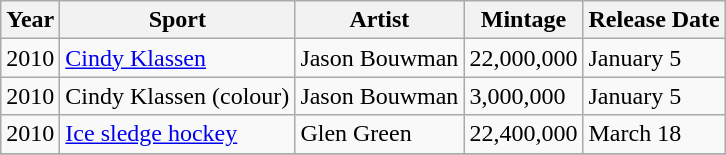<table class="wikitable">
<tr>
<th>Year</th>
<th>Sport</th>
<th>Artist</th>
<th>Mintage</th>
<th>Release Date</th>
</tr>
<tr>
<td>2010</td>
<td><a href='#'>Cindy Klassen</a></td>
<td>Jason Bouwman</td>
<td>22,000,000</td>
<td>January 5</td>
</tr>
<tr>
<td>2010</td>
<td>Cindy Klassen (colour)</td>
<td>Jason Bouwman</td>
<td>3,000,000</td>
<td>January 5</td>
</tr>
<tr>
<td>2010</td>
<td><a href='#'>Ice sledge hockey</a></td>
<td>Glen Green</td>
<td>22,400,000</td>
<td>March 18</td>
</tr>
<tr>
</tr>
</table>
